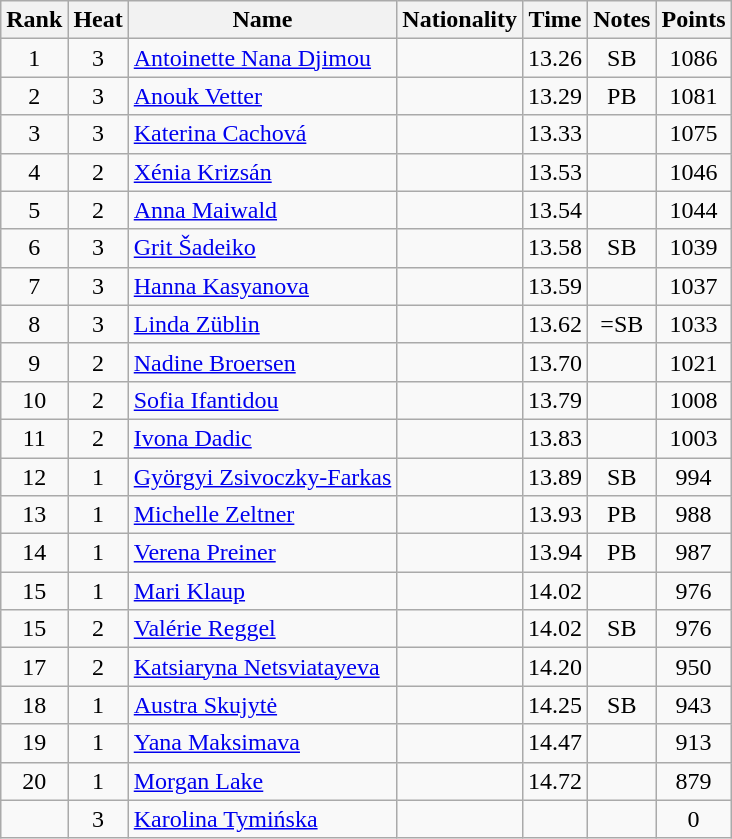<table class="wikitable sortable" style="text-align:center">
<tr>
<th>Rank</th>
<th>Heat</th>
<th>Name</th>
<th>Nationality</th>
<th>Time</th>
<th>Notes</th>
<th>Points</th>
</tr>
<tr>
<td>1</td>
<td>3</td>
<td align=left><a href='#'>Antoinette Nana Djimou</a></td>
<td align=left></td>
<td>13.26</td>
<td>SB</td>
<td>1086</td>
</tr>
<tr>
<td>2</td>
<td>3</td>
<td align=left><a href='#'>Anouk Vetter</a></td>
<td align=left></td>
<td>13.29</td>
<td>PB</td>
<td>1081</td>
</tr>
<tr>
<td>3</td>
<td>3</td>
<td align=left><a href='#'>Katerina Cachová</a></td>
<td align=left></td>
<td>13.33</td>
<td></td>
<td>1075</td>
</tr>
<tr>
<td>4</td>
<td>2</td>
<td align=left><a href='#'>Xénia Krizsán</a></td>
<td align=left></td>
<td>13.53</td>
<td></td>
<td>1046</td>
</tr>
<tr>
<td>5</td>
<td>2</td>
<td align=left><a href='#'>Anna Maiwald</a></td>
<td align=left></td>
<td>13.54</td>
<td></td>
<td>1044</td>
</tr>
<tr>
<td>6</td>
<td>3</td>
<td align=left><a href='#'>Grit Šadeiko</a></td>
<td align=left></td>
<td>13.58</td>
<td>SB</td>
<td>1039</td>
</tr>
<tr>
<td>7</td>
<td>3</td>
<td align=left><a href='#'>Hanna Kasyanova</a></td>
<td align=left></td>
<td>13.59</td>
<td></td>
<td>1037</td>
</tr>
<tr>
<td>8</td>
<td>3</td>
<td align=left><a href='#'>Linda Züblin</a></td>
<td align=left></td>
<td>13.62</td>
<td>=SB</td>
<td>1033</td>
</tr>
<tr>
<td>9</td>
<td>2</td>
<td align=left><a href='#'>Nadine Broersen</a></td>
<td align=left></td>
<td>13.70</td>
<td></td>
<td>1021</td>
</tr>
<tr>
<td>10</td>
<td>2</td>
<td align=left><a href='#'>Sofia Ifantidou</a></td>
<td align=left></td>
<td>13.79</td>
<td></td>
<td>1008</td>
</tr>
<tr>
<td>11</td>
<td>2</td>
<td align=left><a href='#'>Ivona Dadic</a></td>
<td align=left></td>
<td>13.83</td>
<td></td>
<td>1003</td>
</tr>
<tr>
<td>12</td>
<td>1</td>
<td align=left><a href='#'>Györgyi Zsivoczky-Farkas</a></td>
<td align=left></td>
<td>13.89</td>
<td>SB</td>
<td>994</td>
</tr>
<tr>
<td>13</td>
<td>1</td>
<td align=left><a href='#'>Michelle Zeltner</a></td>
<td align=left></td>
<td>13.93</td>
<td>PB</td>
<td>988</td>
</tr>
<tr>
<td>14</td>
<td>1</td>
<td align=left><a href='#'>Verena Preiner</a></td>
<td align=left></td>
<td>13.94</td>
<td>PB</td>
<td>987</td>
</tr>
<tr>
<td>15</td>
<td>1</td>
<td align=left><a href='#'>Mari Klaup</a></td>
<td align=left></td>
<td>14.02</td>
<td></td>
<td>976</td>
</tr>
<tr>
<td>15</td>
<td>2</td>
<td align=left><a href='#'>Valérie Reggel</a></td>
<td align=left></td>
<td>14.02</td>
<td>SB</td>
<td>976</td>
</tr>
<tr>
<td>17</td>
<td>2</td>
<td align=left><a href='#'>Katsiaryna Netsviatayeva</a></td>
<td align=left></td>
<td>14.20</td>
<td></td>
<td>950</td>
</tr>
<tr>
<td>18</td>
<td>1</td>
<td align=left><a href='#'>Austra Skujytė</a></td>
<td align=left></td>
<td>14.25</td>
<td>SB</td>
<td>943</td>
</tr>
<tr>
<td>19</td>
<td>1</td>
<td align=left><a href='#'>Yana Maksimava</a></td>
<td align=left></td>
<td>14.47</td>
<td></td>
<td>913</td>
</tr>
<tr>
<td>20</td>
<td>1</td>
<td align=left><a href='#'>Morgan Lake</a></td>
<td align=left></td>
<td>14.72</td>
<td></td>
<td>879</td>
</tr>
<tr>
<td></td>
<td>3</td>
<td align=left><a href='#'>Karolina Tymińska</a></td>
<td align=left></td>
<td></td>
<td></td>
<td>0</td>
</tr>
</table>
